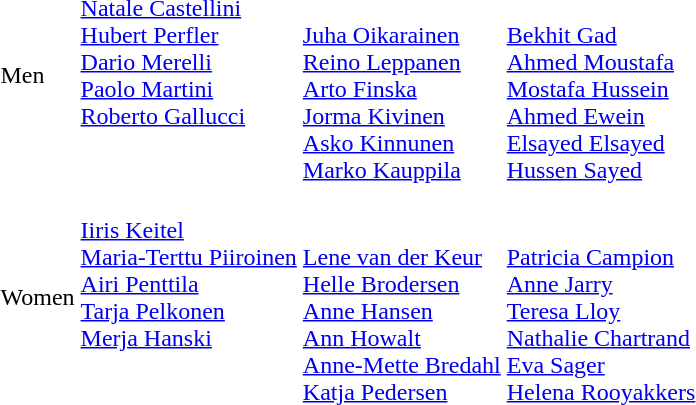<table>
<tr>
<td>Men<br></td>
<td valign=top> <br> <a href='#'>Natale Castellini</a> <br> <a href='#'>Hubert Perfler</a> <br> <a href='#'>Dario Merelli</a> <br> <a href='#'>Paolo Martini</a> <br> <a href='#'>Roberto Gallucci</a></td>
<td valign=top> <br><br><a href='#'>Juha Oikarainen</a> <br>
<a href='#'>Reino Leppanen</a> <br>
<a href='#'>Arto Finska</a> <br>
<a href='#'>Jorma Kivinen</a> <br>
<a href='#'>Asko Kinnunen</a> <br>
<a href='#'>Marko Kauppila</a></td>
<td valign=top> <br><br><a href='#'>Bekhit Gad</a> <br>
<a href='#'>Ahmed Moustafa</a> <br>
<a href='#'>Mostafa Hussein</a> <br>
<a href='#'>Ahmed Ewein</a> <br>
<a href='#'>Elsayed Elsayed</a> <br>
<a href='#'>Hussen Sayed</a></td>
</tr>
<tr>
<td>Women<br></td>
<td valign=top> <br> <a href='#'>Iiris Keitel</a> <br> <a href='#'>Maria-Terttu Piiroinen</a> <br> <a href='#'>Airi Penttila</a> <br> <a href='#'>Tarja Pelkonen</a> <br> <a href='#'>Merja Hanski</a></td>
<td valign=top> <br><br><a href='#'>Lene van der Keur</a> <br>
<a href='#'>Helle Brodersen</a> <br>
<a href='#'>Anne Hansen</a> <br>
<a href='#'>Ann Howalt</a> <br>
<a href='#'>Anne-Mette Bredahl</a> <br>
<a href='#'>Katja Pedersen</a></td>
<td valign=top> <br><br><a href='#'>Patricia Campion</a> <br>
<a href='#'>Anne Jarry</a> <br>
<a href='#'>Teresa Lloy</a> <br>
<a href='#'>Nathalie Chartrand</a> <br>
<a href='#'>Eva Sager</a> <br>
<a href='#'>Helena Rooyakkers</a></td>
</tr>
</table>
